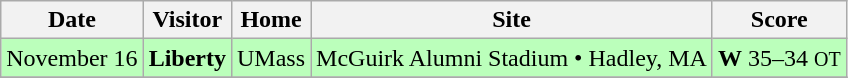<table class="wikitable">
<tr>
<th>Date</th>
<th>Visitor</th>
<th>Home</th>
<th>Site</th>
<th>Score</th>
</tr>
<tr style="background:#bfb;">
<td>November 16</td>
<td><strong>Liberty</strong></td>
<td>UMass</td>
<td>McGuirk Alumni Stadium • Hadley, MA</td>
<td><strong>W</strong> 35–34 <small>OT</small></td>
</tr>
<tr>
</tr>
</table>
